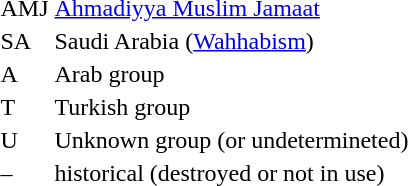<table class="toccolours">
<tr valign=top>
<td>AMJ</td>
<td><a href='#'>Ahmadiyya Muslim Jamaat</a></td>
</tr>
<tr valign=top>
<td>SA</td>
<td>Saudi Arabia (<a href='#'>Wahhabism</a>)</td>
</tr>
<tr valign=top>
<td>A</td>
<td>Arab group</td>
</tr>
<tr valign=top>
<td>T</td>
<td>Turkish group</td>
</tr>
<tr valign=top>
<td>U</td>
<td>Unknown group (or undetermineted)</td>
</tr>
<tr valign=top>
<td>–</td>
<td>historical (destroyed or not in use)</td>
</tr>
</table>
